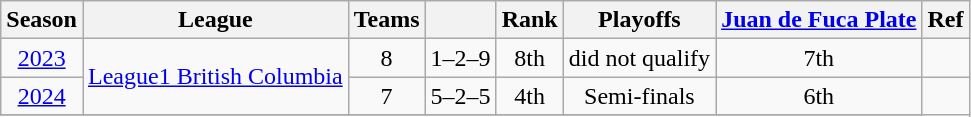<table class="wikitable" style="text-align: center;">
<tr>
<th>Season</th>
<th>League</th>
<th>Teams</th>
<th></th>
<th>Rank</th>
<th>Playoffs</th>
<th><a href='#'>Juan de Fuca Plate</a></th>
<th>Ref</th>
</tr>
<tr>
<td><a href='#'>2023</a></td>
<td rowspan="2"><a href='#'>League1 British Columbia</a></td>
<td>8</td>
<td>1–2–9</td>
<td>8th</td>
<td>did not qualify</td>
<td>7th</td>
<td></td>
</tr>
<tr>
<td><a href='#'>2024</a></td>
<td>7</td>
<td>5–2–5</td>
<td>4th</td>
<td>Semi-finals</td>
<td>6th</td>
</tr>
<tr>
</tr>
</table>
